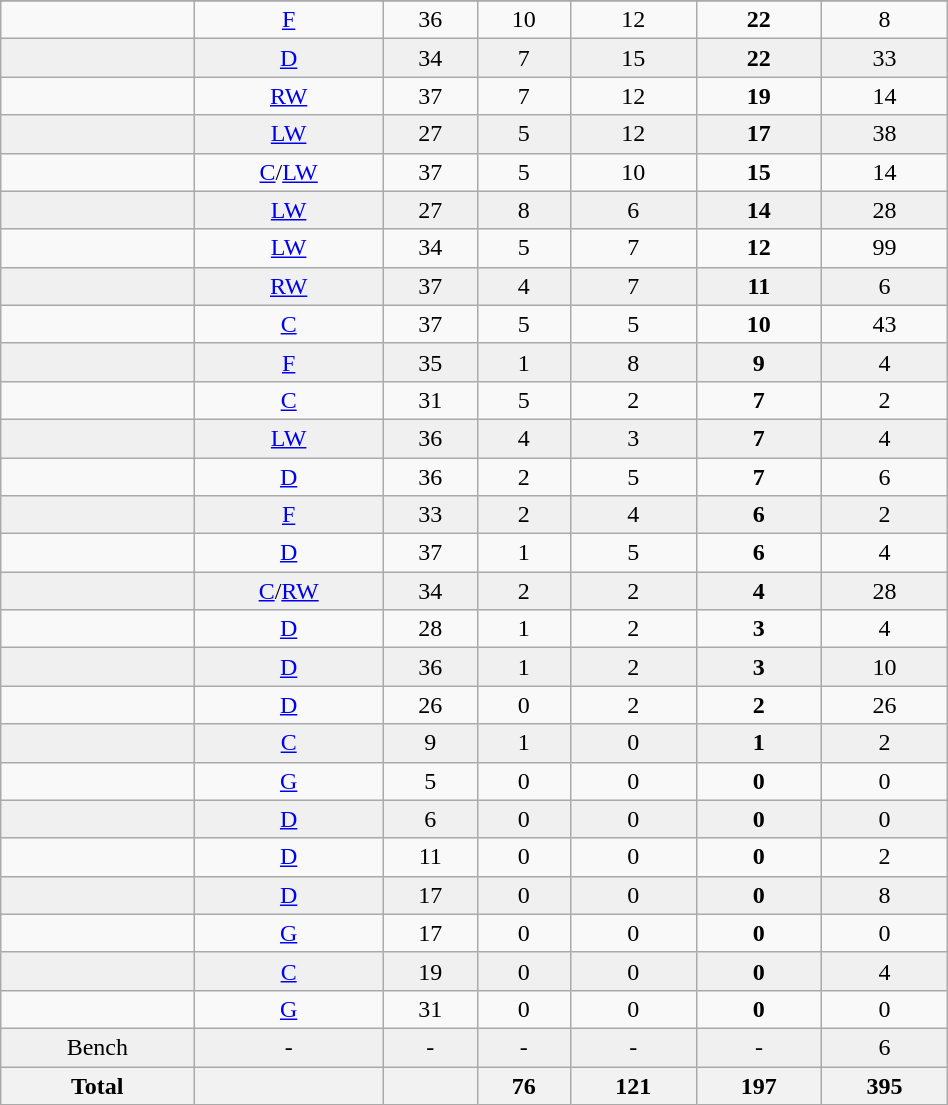<table class="wikitable sortable" width ="50%">
<tr align="center">
</tr>
<tr align="center" bgcolor="">
<td></td>
<td><a href='#'>F</a></td>
<td>36</td>
<td>10</td>
<td>12</td>
<td><strong>22</strong></td>
<td>8</td>
</tr>
<tr align="center" bgcolor="f0f0f0">
<td></td>
<td><a href='#'>D</a></td>
<td>34</td>
<td>7</td>
<td>15</td>
<td><strong>22</strong></td>
<td>33</td>
</tr>
<tr align="center" bgcolor="">
<td></td>
<td><a href='#'>RW</a></td>
<td>37</td>
<td>7</td>
<td>12</td>
<td><strong>19</strong></td>
<td>14</td>
</tr>
<tr align="center" bgcolor="f0f0f0">
<td></td>
<td><a href='#'>LW</a></td>
<td>27</td>
<td>5</td>
<td>12</td>
<td><strong>17</strong></td>
<td>38</td>
</tr>
<tr align="center" bgcolor="">
<td></td>
<td><a href='#'>C</a>/<a href='#'>LW</a></td>
<td>37</td>
<td>5</td>
<td>10</td>
<td><strong>15</strong></td>
<td>14</td>
</tr>
<tr align="center" bgcolor="f0f0f0">
<td></td>
<td><a href='#'>LW</a></td>
<td>27</td>
<td>8</td>
<td>6</td>
<td><strong>14</strong></td>
<td>28</td>
</tr>
<tr align="center" bgcolor="">
<td></td>
<td><a href='#'>LW</a></td>
<td>34</td>
<td>5</td>
<td>7</td>
<td><strong>12</strong></td>
<td>99</td>
</tr>
<tr align="center" bgcolor="f0f0f0">
<td></td>
<td><a href='#'>RW</a></td>
<td>37</td>
<td>4</td>
<td>7</td>
<td><strong>11</strong></td>
<td>6</td>
</tr>
<tr align="center" bgcolor="">
<td></td>
<td><a href='#'>C</a></td>
<td>37</td>
<td>5</td>
<td>5</td>
<td><strong>10</strong></td>
<td>43</td>
</tr>
<tr align="center" bgcolor="f0f0f0">
<td></td>
<td><a href='#'>F</a></td>
<td>35</td>
<td>1</td>
<td>8</td>
<td><strong>9</strong></td>
<td>4</td>
</tr>
<tr align="center" bgcolor="">
<td></td>
<td><a href='#'>C</a></td>
<td>31</td>
<td>5</td>
<td>2</td>
<td><strong>7</strong></td>
<td>2</td>
</tr>
<tr align="center" bgcolor="f0f0f0">
<td></td>
<td><a href='#'>LW</a></td>
<td>36</td>
<td>4</td>
<td>3</td>
<td><strong>7</strong></td>
<td>4</td>
</tr>
<tr align="center" bgcolor="">
<td></td>
<td><a href='#'>D</a></td>
<td>36</td>
<td>2</td>
<td>5</td>
<td><strong>7</strong></td>
<td>6</td>
</tr>
<tr align="center" bgcolor="f0f0f0">
<td></td>
<td><a href='#'>F</a></td>
<td>33</td>
<td>2</td>
<td>4</td>
<td><strong>6</strong></td>
<td>2</td>
</tr>
<tr align="center" bgcolor="">
<td></td>
<td><a href='#'>D</a></td>
<td>37</td>
<td>1</td>
<td>5</td>
<td><strong>6</strong></td>
<td>4</td>
</tr>
<tr align="center" bgcolor="f0f0f0">
<td></td>
<td><a href='#'>C</a>/<a href='#'>RW</a></td>
<td>34</td>
<td>2</td>
<td>2</td>
<td><strong>4</strong></td>
<td>28</td>
</tr>
<tr align="center" bgcolor="">
<td></td>
<td><a href='#'>D</a></td>
<td>28</td>
<td>1</td>
<td>2</td>
<td><strong>3</strong></td>
<td>4</td>
</tr>
<tr align="center" bgcolor="f0f0f0">
<td></td>
<td><a href='#'>D</a></td>
<td>36</td>
<td>1</td>
<td>2</td>
<td><strong>3</strong></td>
<td>10</td>
</tr>
<tr align="center" bgcolor="">
<td></td>
<td><a href='#'>D</a></td>
<td>26</td>
<td>0</td>
<td>2</td>
<td><strong>2</strong></td>
<td>26</td>
</tr>
<tr align="center" bgcolor="f0f0f0">
<td></td>
<td><a href='#'>C</a></td>
<td>9</td>
<td>1</td>
<td>0</td>
<td><strong>1</strong></td>
<td>2</td>
</tr>
<tr align="center" bgcolor="">
<td></td>
<td><a href='#'>G</a></td>
<td>5</td>
<td>0</td>
<td>0</td>
<td><strong>0</strong></td>
<td>0</td>
</tr>
<tr align="center" bgcolor="f0f0f0">
<td></td>
<td><a href='#'>D</a></td>
<td>6</td>
<td>0</td>
<td>0</td>
<td><strong>0</strong></td>
<td>0</td>
</tr>
<tr align="center" bgcolor="">
<td></td>
<td><a href='#'>D</a></td>
<td>11</td>
<td>0</td>
<td>0</td>
<td><strong>0</strong></td>
<td>2</td>
</tr>
<tr align="center" bgcolor="f0f0f0">
<td></td>
<td><a href='#'>D</a></td>
<td>17</td>
<td>0</td>
<td>0</td>
<td><strong>0</strong></td>
<td>8</td>
</tr>
<tr align="center" bgcolor="">
<td></td>
<td><a href='#'>G</a></td>
<td>17</td>
<td>0</td>
<td>0</td>
<td><strong>0</strong></td>
<td>0</td>
</tr>
<tr align="center" bgcolor="f0f0f0">
<td></td>
<td><a href='#'>C</a></td>
<td>19</td>
<td>0</td>
<td>0</td>
<td><strong>0</strong></td>
<td>4</td>
</tr>
<tr align="center" bgcolor="">
<td></td>
<td><a href='#'>G</a></td>
<td>31</td>
<td>0</td>
<td>0</td>
<td><strong>0</strong></td>
<td>0</td>
</tr>
<tr align="center" bgcolor="f0f0f0">
<td>Bench</td>
<td>-</td>
<td>-</td>
<td>-</td>
<td>-</td>
<td>-</td>
<td>6</td>
</tr>
<tr>
<th>Total</th>
<th></th>
<th></th>
<th>76</th>
<th>121</th>
<th>197</th>
<th>395</th>
</tr>
</table>
